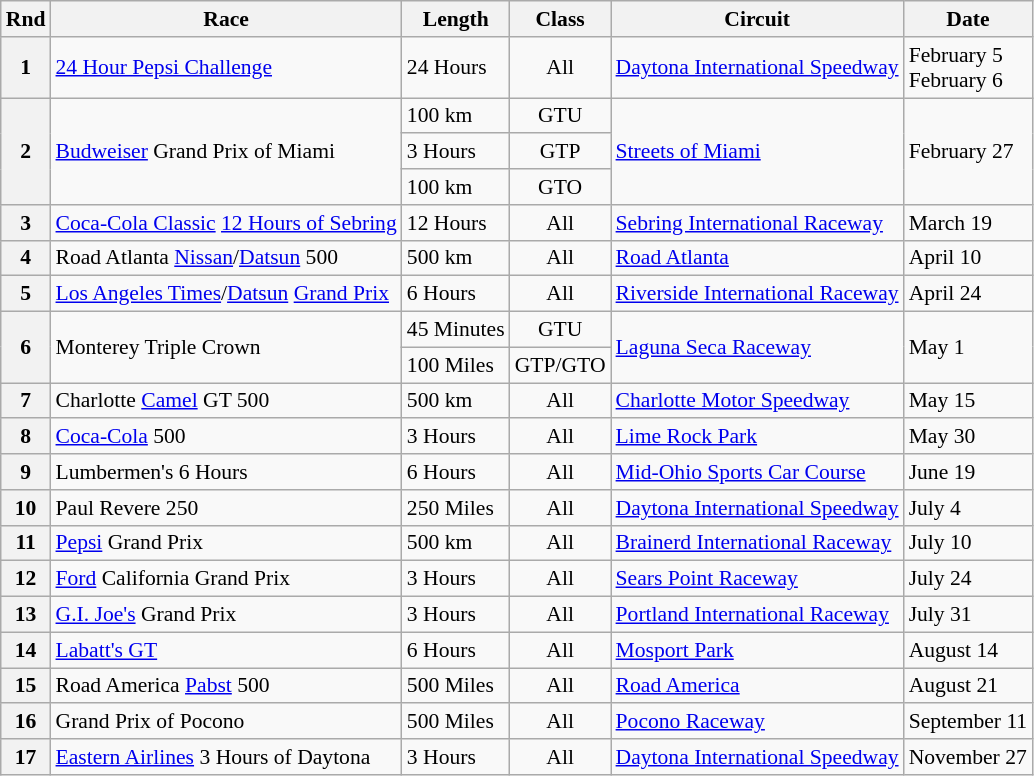<table class="wikitable" style="font-size: 90%;">
<tr>
<th>Rnd</th>
<th>Race</th>
<th>Length</th>
<th>Class</th>
<th>Circuit</th>
<th>Date</th>
</tr>
<tr>
<th>1</th>
<td><a href='#'>24 Hour Pepsi Challenge</a></td>
<td>24 Hours</td>
<td align="center">All</td>
<td><a href='#'>Daytona International Speedway</a></td>
<td>February 5<br>February 6</td>
</tr>
<tr>
<th rowspan=3>2</th>
<td rowspan=3><a href='#'>Budweiser</a> Grand Prix of Miami</td>
<td>100 km</td>
<td align="center">GTU</td>
<td rowspan=3><a href='#'>Streets of Miami</a></td>
<td rowspan=3>February 27</td>
</tr>
<tr>
<td>3 Hours</td>
<td align="center">GTP</td>
</tr>
<tr>
<td>100 km</td>
<td align="center">GTO</td>
</tr>
<tr>
<th>3</th>
<td><a href='#'>Coca-Cola Classic</a> <a href='#'>12 Hours of Sebring</a></td>
<td>12 Hours</td>
<td align="center">All</td>
<td><a href='#'>Sebring International Raceway</a></td>
<td>March 19</td>
</tr>
<tr>
<th>4</th>
<td>Road Atlanta <a href='#'>Nissan</a>/<a href='#'>Datsun</a> 500</td>
<td>500 km</td>
<td align="center">All</td>
<td><a href='#'>Road Atlanta</a></td>
<td>April 10</td>
</tr>
<tr>
<th>5</th>
<td><a href='#'>Los Angeles Times</a>/<a href='#'>Datsun</a> <a href='#'>Grand Prix</a></td>
<td>6 Hours</td>
<td align="center">All</td>
<td><a href='#'>Riverside International Raceway</a></td>
<td>April 24</td>
</tr>
<tr>
<th rowspan=2>6</th>
<td rowspan=2>Monterey Triple Crown</td>
<td>45 Minutes</td>
<td align="center">GTU</td>
<td rowspan=2><a href='#'>Laguna Seca Raceway</a></td>
<td rowspan=2>May 1</td>
</tr>
<tr>
<td>100 Miles</td>
<td align="center">GTP/GTO</td>
</tr>
<tr>
<th>7</th>
<td>Charlotte <a href='#'>Camel</a> GT 500</td>
<td>500 km</td>
<td align="center">All</td>
<td><a href='#'>Charlotte Motor Speedway</a></td>
<td>May 15</td>
</tr>
<tr>
<th>8</th>
<td><a href='#'>Coca-Cola</a> 500</td>
<td>3 Hours</td>
<td align="center">All</td>
<td><a href='#'>Lime Rock Park</a></td>
<td>May 30</td>
</tr>
<tr>
<th>9</th>
<td>Lumbermen's 6 Hours</td>
<td>6 Hours</td>
<td align="center">All</td>
<td><a href='#'>Mid-Ohio Sports Car Course</a></td>
<td>June 19</td>
</tr>
<tr>
<th>10</th>
<td>Paul Revere 250</td>
<td>250 Miles</td>
<td align="center">All</td>
<td><a href='#'>Daytona International Speedway</a></td>
<td>July 4</td>
</tr>
<tr>
<th>11</th>
<td><a href='#'>Pepsi</a> Grand Prix</td>
<td>500 km</td>
<td align="center">All</td>
<td><a href='#'>Brainerd International Raceway</a></td>
<td>July 10</td>
</tr>
<tr>
<th>12</th>
<td><a href='#'>Ford</a> California Grand Prix</td>
<td>3 Hours</td>
<td align="center">All</td>
<td><a href='#'>Sears Point Raceway</a></td>
<td>July 24</td>
</tr>
<tr>
<th>13</th>
<td><a href='#'>G.I. Joe's</a> Grand Prix</td>
<td>3 Hours</td>
<td align="center">All</td>
<td><a href='#'>Portland International Raceway</a></td>
<td>July 31</td>
</tr>
<tr>
<th>14</th>
<td><a href='#'>Labatt's GT</a></td>
<td>6 Hours</td>
<td align="center">All</td>
<td><a href='#'>Mosport Park</a></td>
<td>August 14</td>
</tr>
<tr>
<th>15</th>
<td>Road America <a href='#'>Pabst</a> 500</td>
<td>500 Miles</td>
<td align="center">All</td>
<td><a href='#'>Road America</a></td>
<td>August 21</td>
</tr>
<tr>
<th>16</th>
<td>Grand Prix of Pocono</td>
<td>500 Miles</td>
<td align="center">All</td>
<td><a href='#'>Pocono Raceway</a></td>
<td>September 11</td>
</tr>
<tr>
<th>17</th>
<td><a href='#'>Eastern Airlines</a> 3 Hours of Daytona</td>
<td>3 Hours</td>
<td align="center">All</td>
<td><a href='#'>Daytona International Speedway</a></td>
<td>November 27</td>
</tr>
</table>
